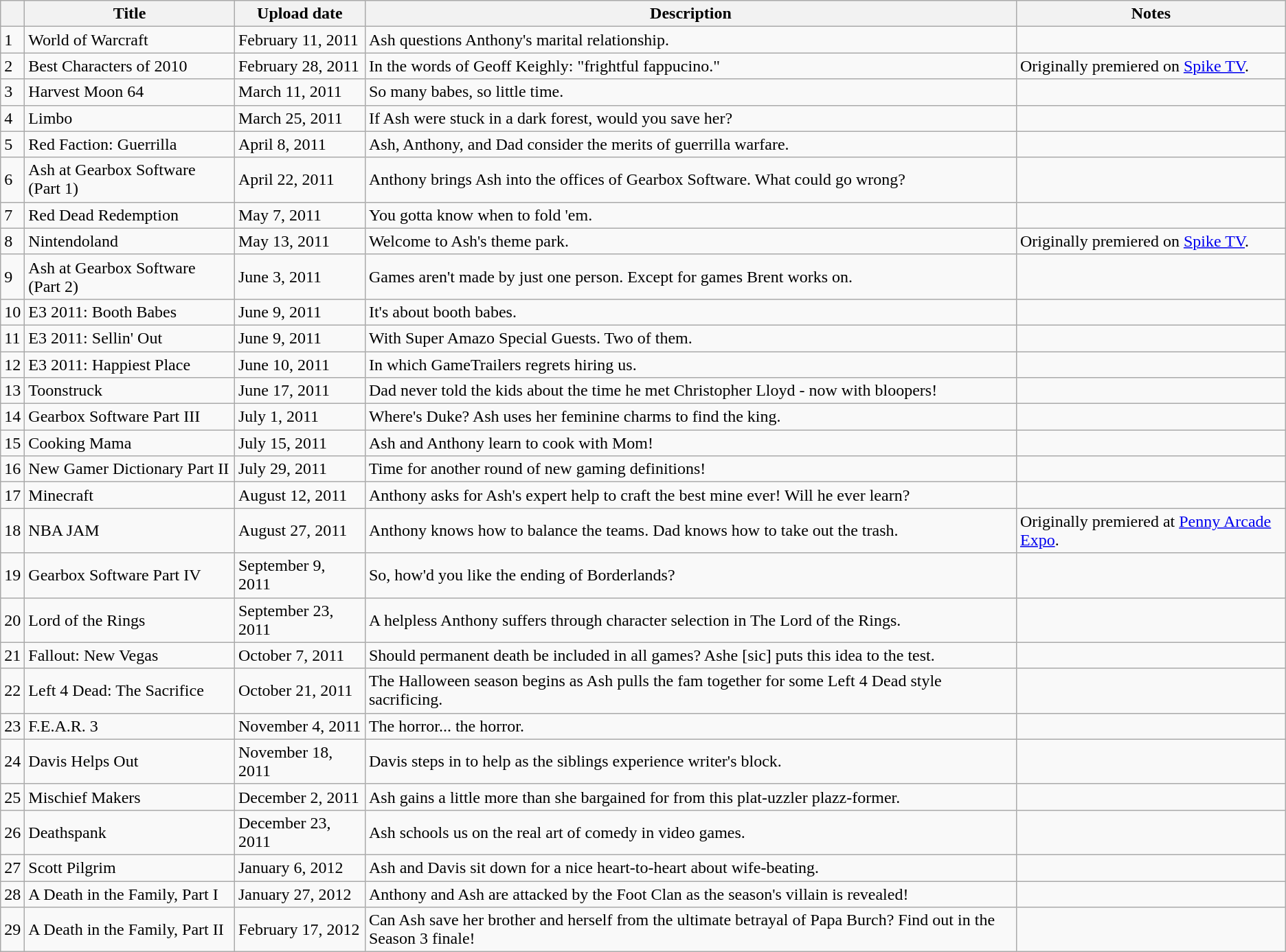<table class="wikitable">
<tr>
<th></th>
<th>Title</th>
<th>Upload date</th>
<th>Description</th>
<th>Notes</th>
</tr>
<tr>
<td>1</td>
<td>World of Warcraft</td>
<td>February 11, 2011</td>
<td>Ash questions Anthony's marital relationship.</td>
<td></td>
</tr>
<tr>
<td>2</td>
<td>Best Characters of 2010</td>
<td>February 28, 2011</td>
<td>In the words of Geoff Keighly: "frightful fappucino."</td>
<td>Originally premiered on <a href='#'>Spike TV</a>.</td>
</tr>
<tr>
<td>3</td>
<td>Harvest Moon 64</td>
<td>March 11, 2011</td>
<td>So many babes, so little time.</td>
<td></td>
</tr>
<tr>
<td>4</td>
<td>Limbo</td>
<td>March 25, 2011</td>
<td>If Ash were stuck in a dark forest, would you save her?</td>
<td></td>
</tr>
<tr>
<td>5</td>
<td>Red Faction: Guerrilla</td>
<td>April 8, 2011</td>
<td>Ash, Anthony, and Dad consider the merits of guerrilla warfare.</td>
<td></td>
</tr>
<tr>
<td>6</td>
<td>Ash at Gearbox Software (Part 1)</td>
<td>April 22, 2011</td>
<td>Anthony brings Ash into the offices of Gearbox Software. What could go wrong?</td>
<td></td>
</tr>
<tr>
<td>7</td>
<td>Red Dead Redemption</td>
<td>May 7, 2011</td>
<td>You gotta know when to fold 'em.</td>
<td></td>
</tr>
<tr>
<td>8</td>
<td>Nintendoland</td>
<td>May 13, 2011</td>
<td>Welcome to Ash's theme park.</td>
<td>Originally premiered on <a href='#'>Spike TV</a>.</td>
</tr>
<tr>
<td>9</td>
<td>Ash at Gearbox Software (Part 2)</td>
<td>June 3, 2011</td>
<td>Games aren't made by just one person. Except for games Brent works on.</td>
<td></td>
</tr>
<tr>
<td>10</td>
<td>E3 2011: Booth Babes</td>
<td>June 9, 2011</td>
<td>It's about booth babes.</td>
<td></td>
</tr>
<tr>
<td>11</td>
<td>E3 2011: Sellin' Out</td>
<td>June 9, 2011</td>
<td>With Super Amazo Special Guests. Two of them.</td>
<td></td>
</tr>
<tr>
<td>12</td>
<td>E3 2011: Happiest Place</td>
<td>June 10, 2011</td>
<td>In which GameTrailers regrets hiring us.</td>
<td></td>
</tr>
<tr>
<td>13</td>
<td>Toonstruck</td>
<td>June 17, 2011</td>
<td>Dad never told the kids about the time he met Christopher Lloyd - now with bloopers!</td>
<td></td>
</tr>
<tr>
<td>14</td>
<td>Gearbox Software Part III</td>
<td>July 1, 2011</td>
<td>Where's Duke? Ash uses her feminine charms to find the king.</td>
<td></td>
</tr>
<tr>
<td>15</td>
<td>Cooking Mama</td>
<td>July 15, 2011</td>
<td>Ash and Anthony learn to cook with Mom!</td>
<td></td>
</tr>
<tr>
<td>16</td>
<td>New Gamer Dictionary Part II</td>
<td>July 29, 2011</td>
<td>Time for another round of new gaming definitions!</td>
<td></td>
</tr>
<tr>
<td>17</td>
<td>Minecraft</td>
<td>August 12, 2011</td>
<td>Anthony asks for Ash's expert help to craft the best mine ever! Will he ever learn?</td>
<td></td>
</tr>
<tr>
<td>18</td>
<td>NBA JAM</td>
<td>August 27, 2011</td>
<td>Anthony knows how to balance the teams. Dad knows how to take out the trash.</td>
<td>Originally premiered at <a href='#'>Penny Arcade Expo</a>.</td>
</tr>
<tr>
<td>19</td>
<td>Gearbox Software Part IV</td>
<td>September 9, 2011</td>
<td>So, how'd you like the ending of Borderlands?</td>
<td></td>
</tr>
<tr>
<td>20</td>
<td>Lord of the Rings</td>
<td>September 23, 2011</td>
<td>A helpless Anthony suffers through character selection in The Lord of the Rings.</td>
<td></td>
</tr>
<tr>
<td>21</td>
<td>Fallout: New Vegas</td>
<td>October 7, 2011</td>
<td>Should permanent death be included in all games? Ashe [sic] puts this idea to the test.</td>
<td></td>
</tr>
<tr>
<td>22</td>
<td>Left 4 Dead: The Sacrifice</td>
<td>October 21, 2011</td>
<td>The Halloween season begins as Ash pulls the fam together for some Left 4 Dead style sacrificing.</td>
<td></td>
</tr>
<tr>
<td>23</td>
<td>F.E.A.R. 3</td>
<td>November 4, 2011</td>
<td>The horror... the horror.</td>
<td></td>
</tr>
<tr>
<td>24</td>
<td>Davis Helps Out</td>
<td>November 18, 2011</td>
<td>Davis steps in to help as the siblings experience writer's block.</td>
<td></td>
</tr>
<tr>
<td>25</td>
<td>Mischief Makers</td>
<td>December 2, 2011</td>
<td>Ash gains a little more than she bargained for from this plat-uzzler plazz-former.</td>
<td></td>
</tr>
<tr>
<td>26</td>
<td>Deathspank</td>
<td>December 23, 2011</td>
<td>Ash schools us on the real art of comedy in video games.</td>
<td></td>
</tr>
<tr>
<td>27</td>
<td>Scott Pilgrim</td>
<td>January 6, 2012</td>
<td>Ash and Davis sit down for a nice heart-to-heart about wife-beating.</td>
<td></td>
</tr>
<tr>
<td>28</td>
<td>A Death in the Family, Part I</td>
<td>January 27, 2012</td>
<td>Anthony and Ash are attacked by the Foot Clan as the season's villain is revealed!</td>
<td></td>
</tr>
<tr>
<td>29</td>
<td>A Death in the Family, Part II</td>
<td>February 17, 2012</td>
<td>Can Ash save her brother and herself from the ultimate betrayal of Papa Burch? Find out in the Season 3 finale!</td>
<td></td>
</tr>
</table>
